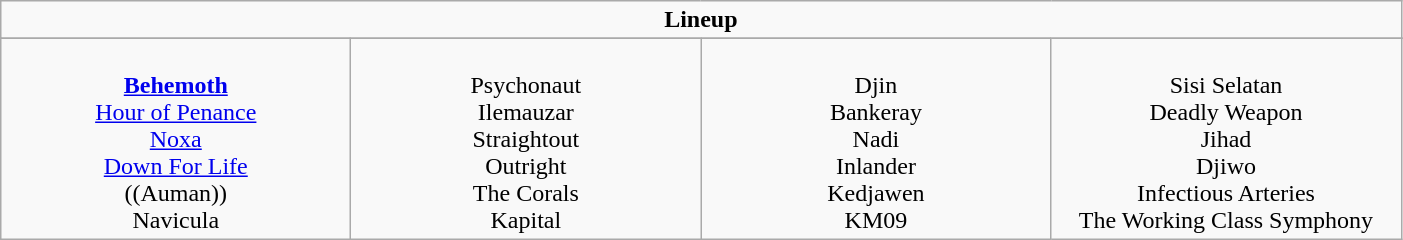<table class="wikitable">
<tr>
<td colspan="4" align="center"><strong>Lineup</strong></td>
</tr>
<tr>
</tr>
<tr>
<td valign="top" align="center" width=226><br><strong><a href='#'>Behemoth</a></strong><br>
<a href='#'>Hour of Penance</a><br>
<a href='#'>Noxa</a><br>
<a href='#'>Down For Life</a><br>
((Auman))<br>
Navicula<br></td>
<td valign="top" align="center" width=226><br>Psychonaut<br>
Ilemauzar<br>
Straightout<br>
Outright<br>
The Corals<br>
Kapital<br></td>
<td valign="top" align="center" width=226><br>Djin<br>
Bankeray<br>
Nadi<br>
Inlander<br>
Kedjawen<br>
KM09<br></td>
<td valign="top" align="center" width=226><br>Sisi Selatan<br>
Deadly Weapon<br>
Jihad<br>
Djiwo<br>
Infectious Arteries<br>
The Working Class Symphony<br></td>
</tr>
</table>
